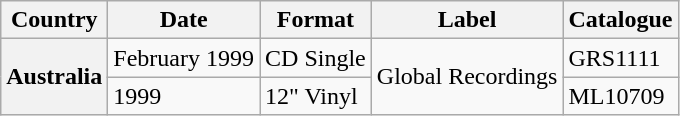<table class="wikitable plainrowheaders">
<tr>
<th scope="col">Country</th>
<th scope="col">Date</th>
<th scope="col">Format</th>
<th scope="col">Label</th>
<th scope="col">Catalogue</th>
</tr>
<tr>
<th scope="row" rowspan="2">Australia</th>
<td>February 1999</td>
<td>CD Single</td>
<td rowspan="2">Global Recordings</td>
<td>GRS1111</td>
</tr>
<tr>
<td>1999</td>
<td>12" Vinyl</td>
<td>ML10709</td>
</tr>
</table>
